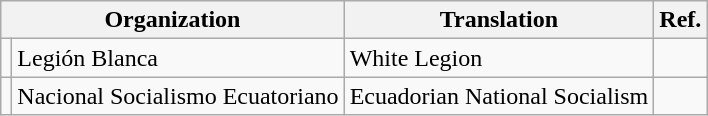<table class="wikitable">
<tr>
<th colspan="2">Organization</th>
<th>Translation</th>
<th>Ref.</th>
</tr>
<tr>
<td></td>
<td>Legión Blanca</td>
<td>White Legion</td>
<td></td>
</tr>
<tr>
<td></td>
<td>Nacional Socialismo Ecuatoriano</td>
<td>Ecuadorian National Socialism</td>
<td></td>
</tr>
</table>
